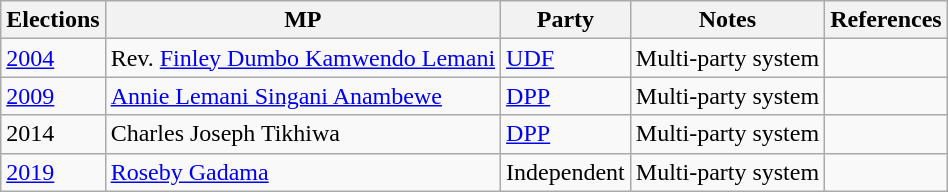<table class="wikitable">
<tr>
<th>Elections</th>
<th>MP</th>
<th>Party</th>
<th>Notes</th>
<th>References</th>
</tr>
<tr>
<td><a href='#'>2004</a></td>
<td>Rev. <a href='#'>Finley Dumbo Kamwendo Lemani </a></td>
<td><a href='#'>UDF</a></td>
<td>Multi-party system</td>
<td></td>
</tr>
<tr>
<td><a href='#'>2009</a></td>
<td><a href='#'>Annie Lemani Singani Anambewe</a></td>
<td><a href='#'>DPP</a></td>
<td>Multi-party system</td>
<td></td>
</tr>
<tr>
<td>2014</td>
<td>Charles Joseph Tikhiwa</td>
<td><a href='#'>DPP</a></td>
<td>Multi-party system</td>
<td></td>
</tr>
<tr>
<td><a href='#'>2019</a></td>
<td><a href='#'>Roseby Gadama</a></td>
<td>Independent</td>
<td>Multi-party system</td>
<td></td>
</tr>
</table>
